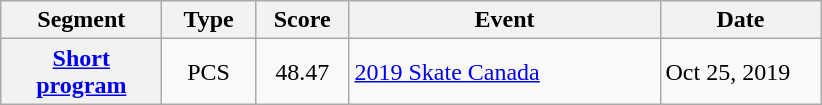<table class="wikitable plainrowheaders">
<tr>
<th scope=col width=100px>Segment</th>
<th scope=col width=55px>Type</th>
<th scope=col width=55px>Score</th>
<th scope=col width=200px>Event</th>
<th scope=col width=100px>Date</th>
</tr>
<tr>
<th scope=row><a href='#'>Short program</a></th>
<td align=center>PCS</td>
<td align=center>48.47</td>
<td><a href='#'>2019 Skate Canada</a></td>
<td>Oct 25, 2019</td>
</tr>
</table>
